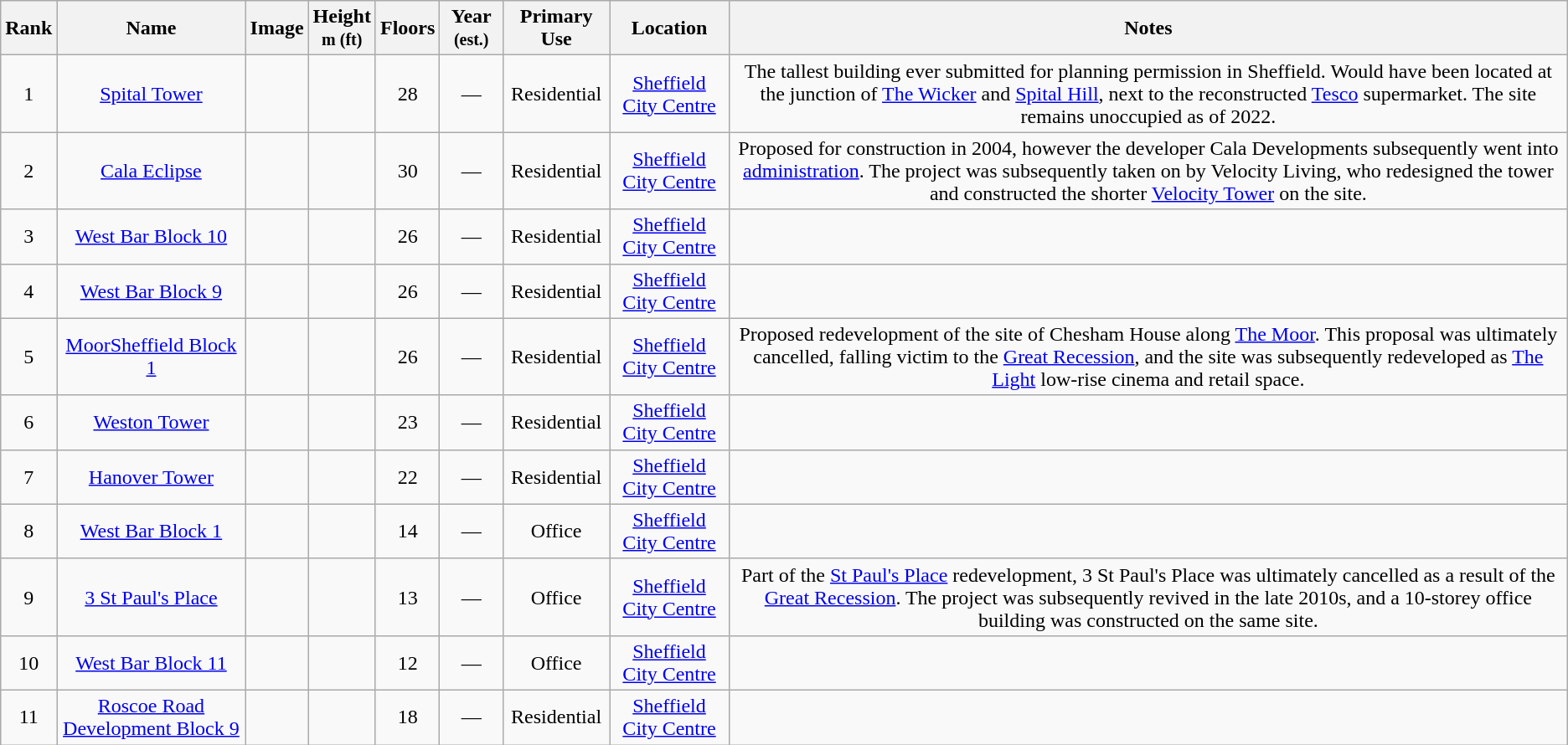<table class="wikitable sortable">
<tr>
<th data-sort-type="number">Rank</th>
<th data-sort-type="text">Name</th>
<th class="unsortable">Image</th>
<th data-sort-type="number">Height<br><small>m (ft)</small></th>
<th data-sort-type="number">Floors</th>
<th data-sort-type="number">Year <small>(est.)</small></th>
<th>Primary Use</th>
<th>Location</th>
<th class="unsortable">Notes</th>
</tr>
<tr>
<td align=center>1</td>
<td align=center><a href='#'>Spital Tower</a></td>
<td align=center></td>
<td align=center></td>
<td align=center>28</td>
<td align=center>—</td>
<td align=center>Residential</td>
<td align=center><a href='#'>Sheffield City Centre</a></td>
<td align=center>The tallest building ever submitted for planning permission in Sheffield. Would have been located at the junction of <a href='#'>The Wicker</a> and <a href='#'>Spital Hill</a>, next to the reconstructed <a href='#'>Tesco</a> supermarket. The site remains unoccupied as of 2022.</td>
</tr>
<tr>
<td align=center>2</td>
<td align=center><a href='#'>Cala Eclipse</a></td>
<td align=center></td>
<td align=center></td>
<td align=center>30</td>
<td align=center>—</td>
<td align=center>Residential</td>
<td align=center><a href='#'>Sheffield City Centre</a></td>
<td align=center>Proposed for construction in 2004, however the developer Cala Developments subsequently went into <a href='#'>administration</a>. The project was subsequently taken on by Velocity Living, who redesigned the tower and constructed the shorter <a href='#'>Velocity Tower</a> on the site.</td>
</tr>
<tr>
<td align=center>3</td>
<td align=center><a href='#'>West Bar Block 10</a></td>
<td align=center></td>
<td align=center></td>
<td align=center>26</td>
<td align=center>—</td>
<td align=center>Residential</td>
<td align=center><a href='#'>Sheffield City Centre</a></td>
<td align=center></td>
</tr>
<tr>
<td align=center>4</td>
<td align=center><a href='#'>West Bar Block 9</a></td>
<td align=center></td>
<td align=center></td>
<td align=center>26</td>
<td align=center>—</td>
<td align=center>Residential</td>
<td align=center><a href='#'>Sheffield City Centre</a></td>
<td align=center></td>
</tr>
<tr>
<td align=center>5</td>
<td align=center><a href='#'>MoorSheffield Block 1</a></td>
<td align=center></td>
<td align=center></td>
<td align=center>26</td>
<td align=center>—</td>
<td align=center>Residential</td>
<td align=center><a href='#'>Sheffield City Centre</a></td>
<td align=center>Proposed redevelopment of the site of Chesham House along <a href='#'>The Moor</a>. This proposal was ultimately cancelled, falling victim to the <a href='#'>Great Recession</a>, and the site was subsequently redeveloped as <a href='#'>The Light</a> low-rise cinema and retail space.</td>
</tr>
<tr>
<td align=center>6</td>
<td align=center><a href='#'>Weston Tower</a></td>
<td align=center></td>
<td align=center></td>
<td align=center>23</td>
<td align=center>—</td>
<td align=center>Residential</td>
<td align=center><a href='#'>Sheffield City Centre</a></td>
<td align=center></td>
</tr>
<tr>
<td align=center>7</td>
<td align=center><a href='#'>Hanover Tower</a></td>
<td align=center></td>
<td align=center></td>
<td align=center>22</td>
<td align=center>—</td>
<td align=center>Residential</td>
<td align=center><a href='#'>Sheffield City Centre</a></td>
<td align=center></td>
</tr>
<tr>
<td align=center>8</td>
<td align=center><a href='#'>West Bar Block 1</a></td>
<td align=center></td>
<td align=center></td>
<td align=center>14</td>
<td align=center>—</td>
<td align=center>Office</td>
<td align=center><a href='#'>Sheffield City Centre</a></td>
<td align=center></td>
</tr>
<tr>
<td align=center>9</td>
<td align=center><a href='#'>3 St Paul's Place</a></td>
<td align=center></td>
<td align=center></td>
<td align=center>13</td>
<td align=center>—</td>
<td align=center>Office</td>
<td align=center><a href='#'>Sheffield City Centre</a></td>
<td align=center>Part of the <a href='#'>St Paul's Place</a> redevelopment, 3 St Paul's Place was ultimately cancelled as a result of the <a href='#'>Great Recession</a>. The project was subsequently revived in the late 2010s, and a  10-storey office building was constructed on the same site.</td>
</tr>
<tr>
<td align=center>10</td>
<td align=center><a href='#'>West Bar Block 11</a></td>
<td align=center></td>
<td align=center></td>
<td align=center>12</td>
<td align=center>—</td>
<td align=center>Office</td>
<td align=center><a href='#'>Sheffield City Centre</a></td>
<td align=center></td>
</tr>
<tr>
<td align=center>11</td>
<td align=center><a href='#'>Roscoe Road Development Block 9</a></td>
<td align=center></td>
<td align=center></td>
<td align=center>18</td>
<td align=center>—</td>
<td align=center>Residential</td>
<td align=center><a href='#'>Sheffield City Centre</a></td>
<td align=center></td>
</tr>
</table>
